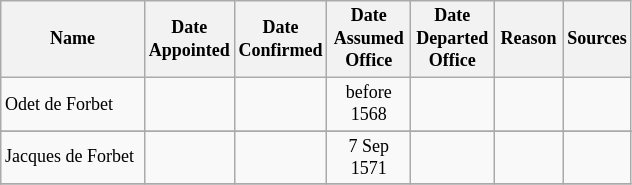<table class="wikitable">
<tr style="font-size: 75%;">
<th scope="col" style="width: 90px;">Name</th>
<th scope="col" style="width: 50px;">Date Appointed</th>
<th scope="col" style="width: 50px;">Date Confirmed</th>
<th scope="col" style="width: 50px;">Date Assumed Office</th>
<th scope="col" style="width: 50px;">Date Departed Office</th>
<th scope="col" style="width: 40px;">Reason</th>
<th scope="col" style="width: 15px;">Sources</th>
</tr>
<tr style="font-size: 75%;">
<td>Odet de Forbet</td>
<td style="text-align: center;"></td>
<td style="text-align: center;"></td>
<td style="text-align: center;">before 1568</td>
<td style="text-align: center;"></td>
<td style="text-align: center;"></td>
<td></td>
</tr>
<tr>
</tr>
<tr style="font-size: 75%;">
<td>Jacques de Forbet</td>
<td style="text-align: center;"></td>
<td style="text-align: center;"></td>
<td style="text-align: center;">7 Sep 1571</td>
<td style="text-align: center;"></td>
<td style="text-align: center;"></td>
<td></td>
</tr>
<tr>
</tr>
</table>
